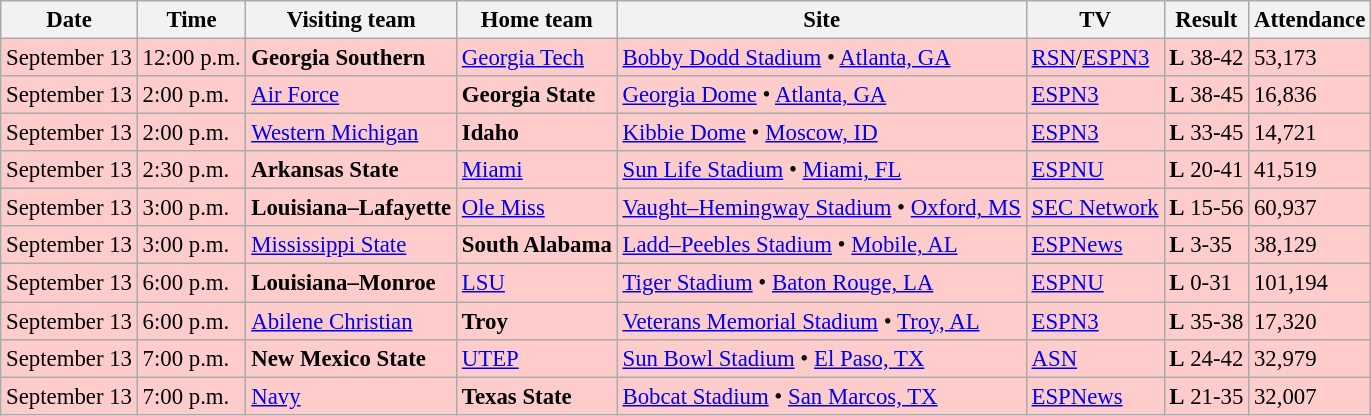<table class="wikitable" style="font-size:95%;">
<tr>
<th>Date</th>
<th>Time</th>
<th>Visiting team</th>
<th>Home team</th>
<th>Site</th>
<th>TV</th>
<th>Result</th>
<th>Attendance</th>
</tr>
<tr style="background:#fcc;">
<td>September 13</td>
<td>12:00 p.m.</td>
<td><strong>Georgia Southern</strong></td>
<td><a href='#'>Georgia Tech</a></td>
<td><a href='#'>Bobby Dodd Stadium</a> • <a href='#'>Atlanta, GA</a></td>
<td><a href='#'>RSN</a>/<a href='#'>ESPN3</a></td>
<td><strong>L</strong> 38-42</td>
<td>53,173</td>
</tr>
<tr style="background:#fcc;">
<td>September 13</td>
<td>2:00 p.m.</td>
<td><a href='#'>Air Force</a></td>
<td><strong>Georgia State</strong></td>
<td><a href='#'>Georgia Dome</a> • <a href='#'>Atlanta, GA</a></td>
<td><a href='#'>ESPN3</a></td>
<td><strong>L</strong> 38-45</td>
<td>16,836</td>
</tr>
<tr style="background:#fcc;">
<td>September 13</td>
<td>2:00 p.m.</td>
<td><a href='#'>Western Michigan</a></td>
<td><strong>Idaho</strong></td>
<td><a href='#'>Kibbie Dome</a> • <a href='#'>Moscow, ID</a></td>
<td><a href='#'>ESPN3</a></td>
<td><strong>L</strong> 33-45</td>
<td>14,721</td>
</tr>
<tr style="background:#fcc;">
<td>September 13</td>
<td>2:30 p.m.</td>
<td><strong>Arkansas State</strong></td>
<td><a href='#'>Miami</a></td>
<td><a href='#'>Sun Life Stadium</a> • <a href='#'>Miami, FL</a></td>
<td><a href='#'>ESPNU</a></td>
<td><strong>L</strong> 20-41</td>
<td>41,519</td>
</tr>
<tr style="background:#fcc;">
<td>September 13</td>
<td>3:00 p.m.</td>
<td><strong>Louisiana–Lafayette</strong></td>
<td><a href='#'>Ole Miss</a></td>
<td><a href='#'>Vaught–Hemingway Stadium</a> • <a href='#'>Oxford, MS</a></td>
<td><a href='#'>SEC Network</a></td>
<td><strong>L</strong> 15-56</td>
<td>60,937</td>
</tr>
<tr style="background:#fcc;">
<td>September 13</td>
<td>3:00 p.m.</td>
<td><a href='#'>Mississippi State</a></td>
<td><strong>South Alabama</strong></td>
<td><a href='#'>Ladd–Peebles Stadium</a> • <a href='#'>Mobile, AL</a></td>
<td><a href='#'>ESPNews</a></td>
<td><strong>L</strong> 3-35</td>
<td>38,129</td>
</tr>
<tr style="background:#fcc;">
<td>September 13</td>
<td>6:00 p.m.</td>
<td><strong>Louisiana–Monroe</strong></td>
<td><a href='#'>LSU</a></td>
<td><a href='#'>Tiger Stadium</a> • <a href='#'>Baton Rouge, LA</a></td>
<td><a href='#'>ESPNU</a></td>
<td><strong>L</strong> 0-31</td>
<td>101,194</td>
</tr>
<tr style="background:#fcc;">
<td>September 13</td>
<td>6:00 p.m.</td>
<td><a href='#'>Abilene Christian</a></td>
<td><strong>Troy</strong></td>
<td><a href='#'>Veterans Memorial Stadium</a> • <a href='#'>Troy, AL</a></td>
<td><a href='#'>ESPN3</a></td>
<td><strong>L</strong> 35-38</td>
<td>17,320</td>
</tr>
<tr style="background:#fcc;">
<td>September 13</td>
<td>7:00 p.m.</td>
<td><strong>New Mexico State</strong></td>
<td><a href='#'>UTEP</a></td>
<td><a href='#'>Sun Bowl Stadium</a> • <a href='#'>El Paso, TX</a></td>
<td><a href='#'>ASN</a></td>
<td><strong>L</strong> 24-42</td>
<td>32,979</td>
</tr>
<tr style="background:#fcc;">
<td>September 13</td>
<td>7:00 p.m.</td>
<td><a href='#'>Navy</a></td>
<td><strong>Texas State</strong></td>
<td><a href='#'>Bobcat Stadium</a> • <a href='#'>San Marcos, TX</a></td>
<td><a href='#'>ESPNews</a></td>
<td><strong>L</strong> 21-35</td>
<td>32,007</td>
</tr>
</table>
